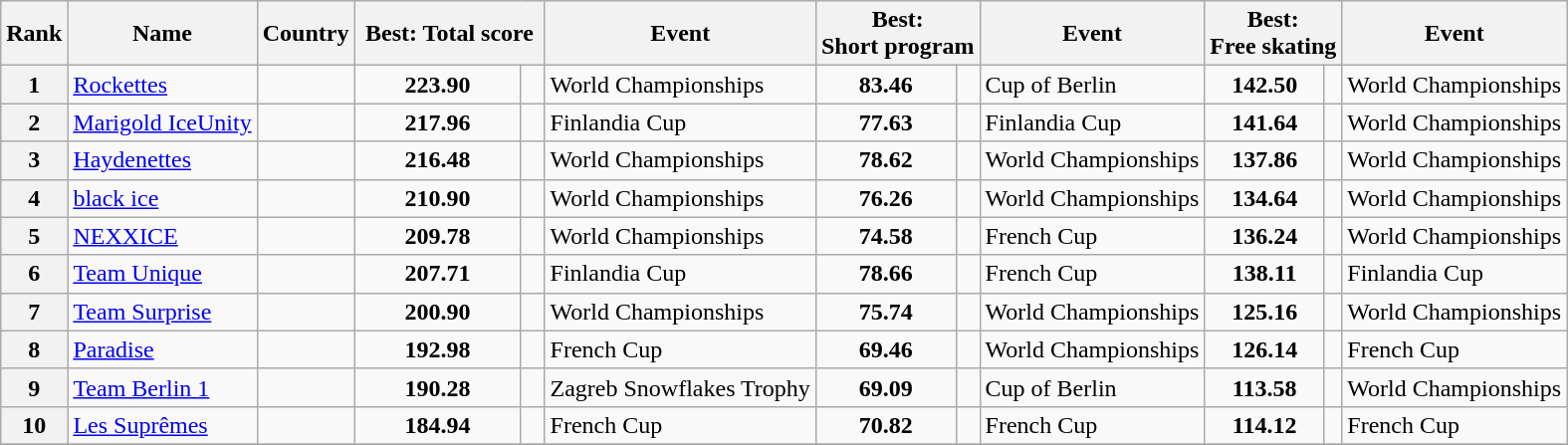<table class="wikitable sortable">
<tr>
<th>Rank</th>
<th>Name</th>
<th>Country</th>
<th width=120px colspan="2">Best: Total score</th>
<th>Event</th>
<th colspan="2">Best: <br> Short program</th>
<th>Event</th>
<th colspan="2">Best: <br> Free skating</th>
<th>Event</th>
</tr>
<tr>
<th>1</th>
<td><a href='#'>Rockettes</a></td>
<td align=center></td>
<td align=center><strong>223.90</strong></td>
<td align=center></td>
<td>World Championships</td>
<td align=center><strong>83.46</strong></td>
<td align=center></td>
<td>Cup of Berlin</td>
<td align=center><strong>142.50</strong></td>
<td align=center></td>
<td>World Championships</td>
</tr>
<tr>
<th>2</th>
<td><a href='#'>Marigold IceUnity</a></td>
<td align=center></td>
<td align=center><strong>217.96</strong></td>
<td align=center></td>
<td>Finlandia Cup</td>
<td align=center><strong>77.63</strong></td>
<td align=center></td>
<td>Finlandia Cup</td>
<td align=center><strong>141.64</strong></td>
<td align=center></td>
<td>World Championships</td>
</tr>
<tr>
<th>3</th>
<td><a href='#'>Haydenettes</a></td>
<td align=center></td>
<td align=center><strong>216.48</strong></td>
<td align=center></td>
<td>World Championships</td>
<td align=center><strong>78.62</strong></td>
<td align=center></td>
<td>World Championships</td>
<td align=center><strong>137.86</strong></td>
<td align=center></td>
<td>World Championships</td>
</tr>
<tr>
<th>4</th>
<td><a href='#'>black ice</a></td>
<td align=center></td>
<td align=center><strong>210.90</strong></td>
<td align=center></td>
<td>World Championships</td>
<td align=center><strong>76.26</strong></td>
<td align=center></td>
<td>World Championships</td>
<td align=center><strong>134.64</strong></td>
<td align=center></td>
<td>World Championships</td>
</tr>
<tr>
<th>5</th>
<td><a href='#'>NEXXICE</a></td>
<td align=center></td>
<td align=center><strong>209.78</strong></td>
<td align=center></td>
<td>World Championships</td>
<td align=center><strong>74.58</strong></td>
<td align=center></td>
<td>French Cup</td>
<td align=center><strong>136.24</strong></td>
<td align=center></td>
<td>World Championships</td>
</tr>
<tr>
<th>6</th>
<td><a href='#'>Team Unique</a></td>
<td align=center></td>
<td align=center><strong>207.71</strong></td>
<td align=center></td>
<td>Finlandia Cup</td>
<td align=center><strong>78.66</strong></td>
<td align=center></td>
<td>French Cup</td>
<td align=center><strong>138.11</strong></td>
<td align=center></td>
<td>Finlandia Cup</td>
</tr>
<tr>
<th>7</th>
<td><a href='#'>Team Surprise</a></td>
<td align=center></td>
<td align=center><strong>200.90</strong></td>
<td align=center></td>
<td>World Championships</td>
<td align=center><strong>75.74</strong></td>
<td align=center></td>
<td>World Championships</td>
<td align=center><strong>125.16</strong></td>
<td align=center></td>
<td>World Championships</td>
</tr>
<tr>
<th>8</th>
<td><a href='#'>Paradise</a></td>
<td align=center></td>
<td align=center><strong>192.98</strong></td>
<td align=center></td>
<td>French Cup</td>
<td align=center><strong>69.46</strong></td>
<td align=center></td>
<td>World Championships</td>
<td align=center><strong>126.14</strong></td>
<td align=center></td>
<td>French Cup</td>
</tr>
<tr>
<th>9</th>
<td><a href='#'>Team Berlin 1</a></td>
<td align=center></td>
<td align=center><strong>190.28</strong></td>
<td align=center></td>
<td>Zagreb Snowflakes Trophy</td>
<td align=center><strong>69.09</strong></td>
<td align=center></td>
<td>Cup of Berlin</td>
<td align=center><strong>113.58</strong></td>
<td align=center></td>
<td>World Championships</td>
</tr>
<tr>
<th>10</th>
<td><a href='#'>Les Suprêmes</a></td>
<td align=center></td>
<td align=center><strong>184.94</strong></td>
<td align=center></td>
<td>French Cup</td>
<td align=center><strong>70.82</strong></td>
<td align=center></td>
<td>French Cup</td>
<td align=center><strong>114.12</strong></td>
<td align=center></td>
<td>French Cup</td>
</tr>
<tr>
</tr>
</table>
